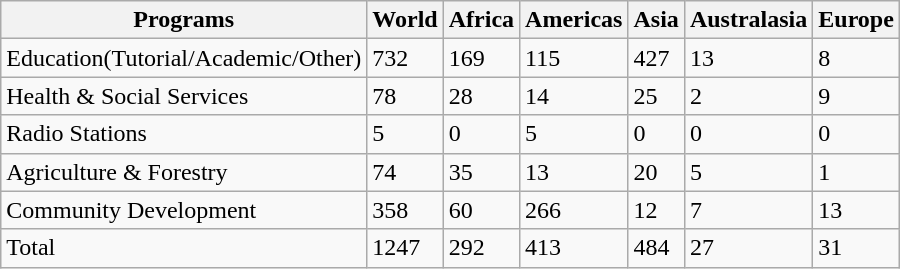<table class="wikitable" border="1">
<tr>
<th>Programs</th>
<th>World</th>
<th>Africa</th>
<th>Americas</th>
<th>Asia</th>
<th>Australasia</th>
<th>Europe</th>
</tr>
<tr>
<td>Education(Tutorial/Academic/Other)</td>
<td>732</td>
<td>169</td>
<td>115</td>
<td>427</td>
<td>13</td>
<td>8</td>
</tr>
<tr>
<td>Health & Social Services</td>
<td>78</td>
<td>28</td>
<td>14</td>
<td>25</td>
<td>2</td>
<td>9</td>
</tr>
<tr>
<td>Radio Stations</td>
<td>5</td>
<td>0</td>
<td>5</td>
<td>0</td>
<td>0</td>
<td>0</td>
</tr>
<tr>
<td>Agriculture & Forestry</td>
<td>74</td>
<td>35</td>
<td>13</td>
<td>20</td>
<td>5</td>
<td>1</td>
</tr>
<tr>
<td>Community Development</td>
<td>358</td>
<td>60</td>
<td>266</td>
<td>12</td>
<td>7</td>
<td>13</td>
</tr>
<tr>
<td>Total</td>
<td>1247</td>
<td>292</td>
<td>413</td>
<td>484</td>
<td>27</td>
<td>31</td>
</tr>
</table>
